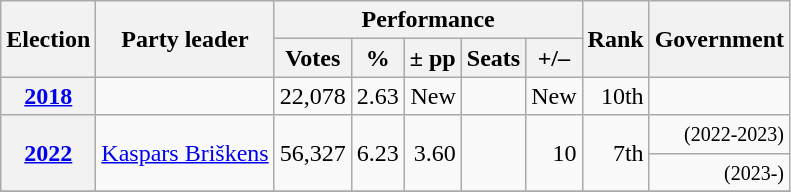<table class=wikitable style=text-align:right>
<tr>
<th rowspan=2>Election</th>
<th rowspan=2>Party leader</th>
<th colspan=5>Performance</th>
<th rowspan=2>Rank</th>
<th rowspan=2>Government</th>
</tr>
<tr>
<th>Votes</th>
<th>%</th>
<th>± pp</th>
<th>Seats</th>
<th>+/–</th>
</tr>
<tr>
<th><a href='#'>2018</a></th>
<td align=left></td>
<td>22,078</td>
<td>2.63</td>
<td>New</td>
<td></td>
<td>New</td>
<td>10th</td>
<td></td>
</tr>
<tr>
<th rowspan=2><a href='#'>2022</a></th>
<td rowspan=2 align=left><a href='#'>Kaspars Briškens</a></td>
<td rowspan=2>56,327</td>
<td rowspan=2>6.23</td>
<td rowspan=2> 3.60</td>
<td rowspan=2></td>
<td rowspan=2> 10</td>
<td rowspan=2> 7th</td>
<td> <small>(2022-2023)</small></td>
</tr>
<tr>
<td> <small>(2023-)</small></td>
</tr>
<tr>
</tr>
</table>
